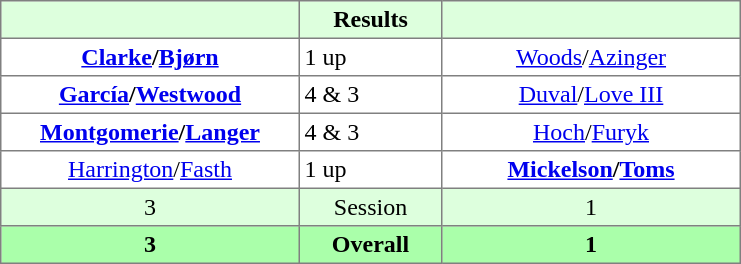<table border="1" cellpadding="3" style="border-collapse:collapse; text-align:center;">
<tr style="background:#dfd;">
<th style="width:12em;"></th>
<th style="width:5.5em;">Results</th>
<th style="width:12em;"></th>
</tr>
<tr>
<td><strong><a href='#'>Clarke</a>/<a href='#'>Bjørn</a></strong></td>
<td align=left> 1 up</td>
<td><a href='#'>Woods</a>/<a href='#'>Azinger</a></td>
</tr>
<tr>
<td><strong><a href='#'>García</a>/<a href='#'>Westwood</a></strong></td>
<td align=left> 4 & 3</td>
<td><a href='#'>Duval</a>/<a href='#'>Love III</a></td>
</tr>
<tr>
<td><strong><a href='#'>Montgomerie</a>/<a href='#'>Langer</a></strong></td>
<td align=left> 4 & 3</td>
<td><a href='#'>Hoch</a>/<a href='#'>Furyk</a></td>
</tr>
<tr>
<td><a href='#'>Harrington</a>/<a href='#'>Fasth</a></td>
<td align=left> 1 up</td>
<td><strong><a href='#'>Mickelson</a>/<a href='#'>Toms</a></strong></td>
</tr>
<tr style="background:#dfd;">
<td>3</td>
<td>Session</td>
<td>1</td>
</tr>
<tr style="background:#afa;">
<th>3</th>
<th>Overall</th>
<th>1</th>
</tr>
</table>
